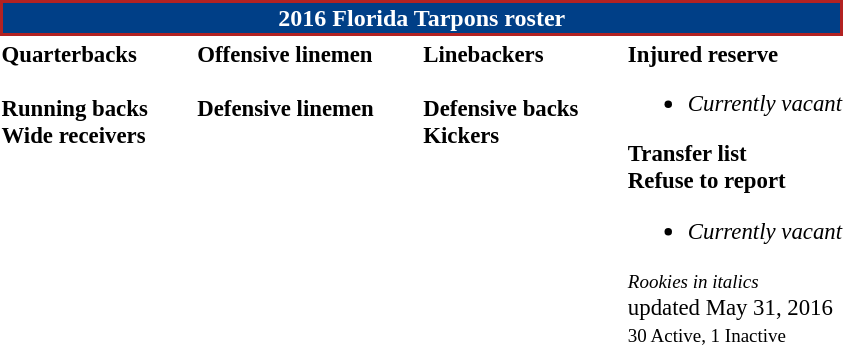<table class="toccolours" style="text-align: left;">
<tr>
<th colspan="7" style="background:#003F87; border:2px solid #B22222; color:white; text-align:center;"><strong>2016 Florida Tarpons roster</strong></th>
</tr>
<tr>
<td style="font-size: 95%;vertical-align:top;"><strong>Quarterbacks</strong><br>
<br><strong>Running backs</strong>
<br><strong>Wide receivers</strong>






</td>
<td style="width: 25px;"></td>
<td style="font-size: 95%;vertical-align:top;"><strong>Offensive linemen</strong><br>



<br><strong>Defensive linemen</strong>


 

</td>
<td style="width: 25px;"></td>
<td style="font-size: 95%;vertical-align:top;"><strong>Linebackers</strong><br>

<br><strong>Defensive backs</strong>





<br><strong>Kickers</strong>
</td>
<td style="width: 25px;"></td>
<td style="font-size: 95%;vertical-align:top;"><strong>Injured reserve</strong><br><ul><li><em>Currently vacant</em></li></ul><strong>Transfer list</strong>
<br><strong>Refuse to report</strong><ul><li><em>Currently vacant</em></li></ul><small><em>Rookies in italics</em></small><br>
 updated May 31, 2016<br>
<small>30 Active, 1 Inactive</small></td>
</tr>
</table>
